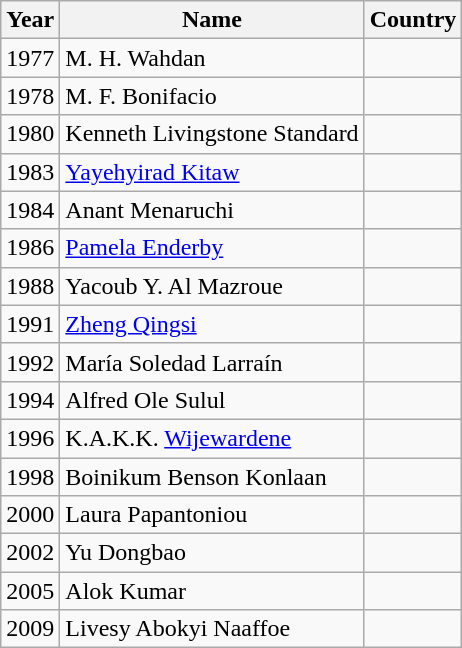<table class="wikitable plainrowheaders sortable">
<tr>
<th>Year</th>
<th>Name</th>
<th>Country</th>
</tr>
<tr>
<td>1977</td>
<td>M. H. Wahdan</td>
<td></td>
</tr>
<tr>
<td>1978</td>
<td>M. F. Bonifacio</td>
<td></td>
</tr>
<tr>
<td>1980</td>
<td>Kenneth Livingstone Standard</td>
<td></td>
</tr>
<tr>
<td>1983</td>
<td><a href='#'>Yayehyirad Kitaw</a></td>
<td></td>
</tr>
<tr>
<td>1984</td>
<td>Anant Menaruchi</td>
<td></td>
</tr>
<tr>
<td>1986</td>
<td><a href='#'>Pamela Enderby</a></td>
<td></td>
</tr>
<tr>
<td>1988</td>
<td>Yacoub Y. Al Mazroue</td>
<td></td>
</tr>
<tr>
<td>1991</td>
<td><a href='#'>Zheng Qingsi</a></td>
<td></td>
</tr>
<tr>
<td>1992</td>
<td>María Soledad Larraín</td>
<td></td>
</tr>
<tr>
<td>1994</td>
<td>Alfred Ole Sulul</td>
<td></td>
</tr>
<tr>
<td>1996</td>
<td>K.A.K.K. <a href='#'>Wijewardene</a></td>
<td></td>
</tr>
<tr>
<td>1998</td>
<td>Boinikum Benson Konlaan</td>
<td></td>
</tr>
<tr>
<td>2000</td>
<td>Laura Papantoniou</td>
<td></td>
</tr>
<tr>
<td>2002</td>
<td>Yu Dongbao</td>
<td></td>
</tr>
<tr>
<td>2005</td>
<td>Alok Kumar</td>
<td></td>
</tr>
<tr>
<td>2009</td>
<td>Livesy Abokyi Naaffoe</td>
<td></td>
</tr>
</table>
